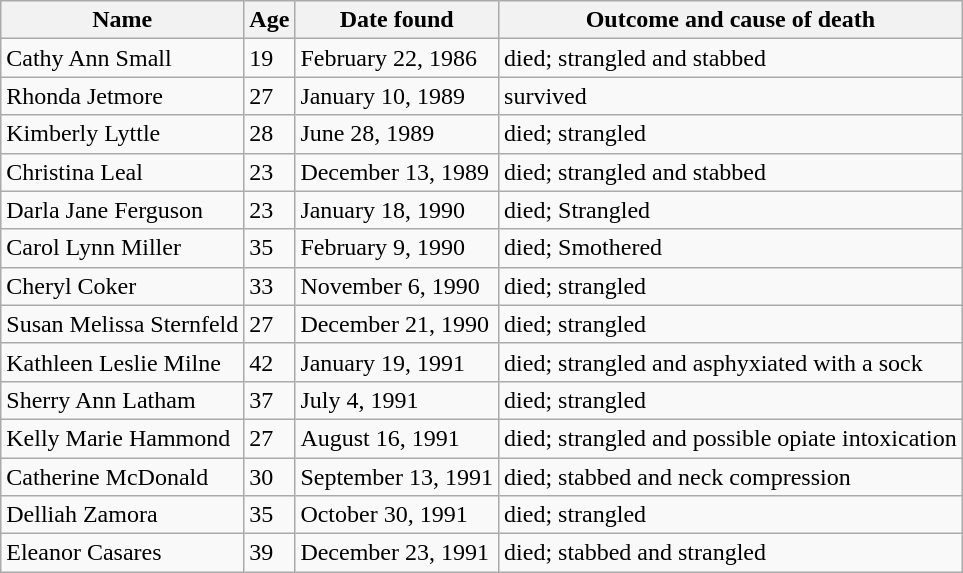<table class="wikitable">
<tr>
<th>Name</th>
<th>Age</th>
<th>Date found</th>
<th>Outcome and cause of death</th>
</tr>
<tr>
<td>Cathy Ann Small</td>
<td>19</td>
<td>February 22, 1986</td>
<td>died; strangled and stabbed</td>
</tr>
<tr>
<td>Rhonda Jetmore</td>
<td>27</td>
<td>January 10, 1989</td>
<td>survived</td>
</tr>
<tr>
<td>Kimberly Lyttle</td>
<td>28</td>
<td>June 28, 1989</td>
<td>died; strangled</td>
</tr>
<tr>
<td>Christina Leal</td>
<td>23</td>
<td>December 13, 1989</td>
<td>died; strangled and stabbed</td>
</tr>
<tr>
<td>Darla Jane Ferguson</td>
<td>23</td>
<td>January 18, 1990</td>
<td>died; Strangled</td>
</tr>
<tr>
<td>Carol Lynn Miller</td>
<td>35</td>
<td>February 9, 1990</td>
<td>died; Smothered</td>
</tr>
<tr>
<td>Cheryl Coker</td>
<td>33</td>
<td>November 6, 1990</td>
<td>died; strangled</td>
</tr>
<tr>
<td>Susan Melissa Sternfeld</td>
<td>27</td>
<td>December 21, 1990</td>
<td>died; strangled</td>
</tr>
<tr>
<td>Kathleen Leslie Milne</td>
<td>42</td>
<td>January 19, 1991</td>
<td>died; strangled and asphyxiated with a sock</td>
</tr>
<tr>
<td>Sherry Ann Latham</td>
<td>37</td>
<td>July 4, 1991</td>
<td>died; strangled</td>
</tr>
<tr>
<td>Kelly Marie Hammond</td>
<td>27</td>
<td>August 16, 1991</td>
<td>died; strangled and possible opiate intoxication</td>
</tr>
<tr>
<td>Catherine McDonald</td>
<td>30</td>
<td>September 13, 1991</td>
<td>died; stabbed and neck compression</td>
</tr>
<tr>
<td>Delliah Zamora</td>
<td>35</td>
<td>October 30, 1991</td>
<td>died; strangled</td>
</tr>
<tr>
<td>Eleanor Casares</td>
<td>39</td>
<td>December 23, 1991</td>
<td>died; stabbed and strangled</td>
</tr>
</table>
